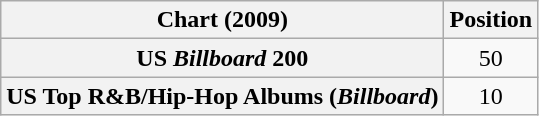<table class="wikitable sortable plainrowheaders" style="text-align:center">
<tr>
<th scope="col">Chart (2009)</th>
<th scope="col">Position</th>
</tr>
<tr>
<th scope="row">US <em>Billboard</em> 200</th>
<td>50</td>
</tr>
<tr>
<th scope="row">US Top R&B/Hip-Hop Albums (<em>Billboard</em>)</th>
<td>10</td>
</tr>
</table>
